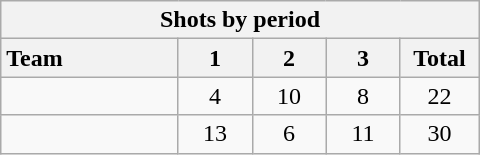<table class="wikitable" style="width:20em; text-align:right;">
<tr>
<th colspan="6">Shots by period</th>
</tr>
<tr>
<th style="width:8em; text-align:left;">Team</th>
<th style="width:3em;">1</th>
<th style="width:3em;">2</th>
<th style="width:3em;">3</th>
<th style="width:3em;">Total</th>
</tr>
<tr style="text-align:center;">
<td style="text-align:left;"></td>
<td>4</td>
<td>10</td>
<td>8</td>
<td>22</td>
</tr>
<tr style="text-align:center;">
<td style="text-align:left;"></td>
<td>13</td>
<td>6</td>
<td>11</td>
<td>30</td>
</tr>
</table>
